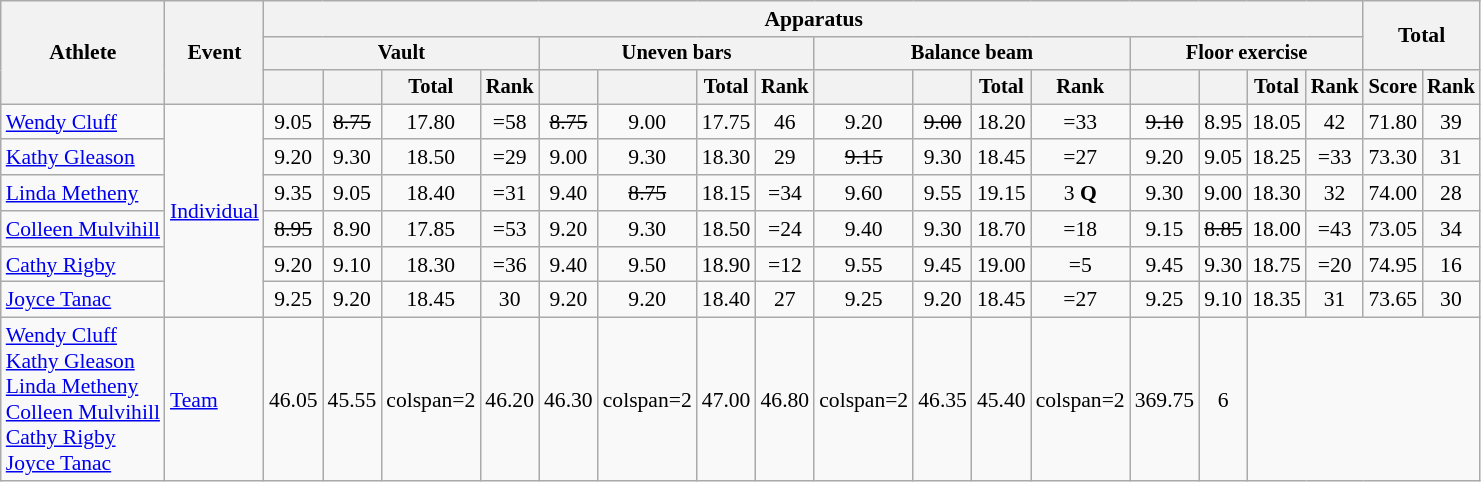<table class=wikitable style=font-size:90%;text-align:center>
<tr>
<th rowspan=3>Athlete</th>
<th rowspan=3>Event</th>
<th colspan=16>Apparatus</th>
<th colspan=2 rowspan=2>Total</th>
</tr>
<tr style=font-size:95%>
<th colspan=4>Vault</th>
<th colspan=4>Uneven bars</th>
<th colspan=4>Balance beam</th>
<th colspan=4>Floor exercise</th>
</tr>
<tr style=font-size:95%>
<th></th>
<th></th>
<th>Total</th>
<th>Rank</th>
<th></th>
<th></th>
<th>Total</th>
<th>Rank</th>
<th></th>
<th></th>
<th>Total</th>
<th>Rank</th>
<th></th>
<th></th>
<th>Total</th>
<th>Rank</th>
<th>Score</th>
<th>Rank</th>
</tr>
<tr>
<td align=left><a href='#'>Wendy Cluff</a></td>
<td align=left rowspan=6><a href='#'>Individual</a></td>
<td>9.05</td>
<td><s>8.75</s></td>
<td>17.80</td>
<td>=58</td>
<td><s>8.75</s></td>
<td>9.00</td>
<td>17.75</td>
<td>46</td>
<td>9.20</td>
<td><s>9.00</s></td>
<td>18.20</td>
<td>=33</td>
<td><s>9.10</s></td>
<td>8.95</td>
<td>18.05</td>
<td>42</td>
<td>71.80</td>
<td>39</td>
</tr>
<tr>
<td align=left><a href='#'>Kathy Gleason</a></td>
<td>9.20</td>
<td>9.30</td>
<td>18.50</td>
<td>=29</td>
<td>9.00</td>
<td>9.30</td>
<td>18.30</td>
<td>29</td>
<td><s>9.15</s></td>
<td>9.30</td>
<td>18.45</td>
<td>=27</td>
<td>9.20</td>
<td>9.05</td>
<td>18.25</td>
<td>=33</td>
<td>73.30</td>
<td>31</td>
</tr>
<tr>
<td align=left><a href='#'>Linda Metheny</a></td>
<td>9.35</td>
<td>9.05</td>
<td>18.40</td>
<td>=31</td>
<td>9.40</td>
<td><s>8.75</s></td>
<td>18.15</td>
<td>=34</td>
<td>9.60</td>
<td>9.55</td>
<td>19.15</td>
<td>3 <strong>Q</strong></td>
<td>9.30</td>
<td>9.00</td>
<td>18.30</td>
<td>32</td>
<td>74.00</td>
<td>28</td>
</tr>
<tr>
<td align=left><a href='#'>Colleen Mulvihill</a></td>
<td><s>8.95</s></td>
<td>8.90</td>
<td>17.85</td>
<td>=53</td>
<td>9.20</td>
<td>9.30</td>
<td>18.50</td>
<td>=24</td>
<td>9.40</td>
<td>9.30</td>
<td>18.70</td>
<td>=18</td>
<td>9.15</td>
<td><s>8.85</s></td>
<td>18.00</td>
<td>=43</td>
<td>73.05</td>
<td>34</td>
</tr>
<tr>
<td align=left><a href='#'>Cathy Rigby</a></td>
<td>9.20</td>
<td>9.10</td>
<td>18.30</td>
<td>=36</td>
<td>9.40</td>
<td>9.50</td>
<td>18.90</td>
<td>=12</td>
<td>9.55</td>
<td>9.45</td>
<td>19.00</td>
<td>=5</td>
<td>9.45</td>
<td>9.30</td>
<td>18.75</td>
<td>=20</td>
<td>74.95</td>
<td>16</td>
</tr>
<tr>
<td align=left><a href='#'>Joyce Tanac</a></td>
<td>9.25</td>
<td>9.20</td>
<td>18.45</td>
<td>30</td>
<td>9.20</td>
<td>9.20</td>
<td>18.40</td>
<td>27</td>
<td>9.25</td>
<td>9.20</td>
<td>18.45</td>
<td>=27</td>
<td>9.25</td>
<td>9.10</td>
<td>18.35</td>
<td>31</td>
<td>73.65</td>
<td>30</td>
</tr>
<tr>
<td align=left><a href='#'>Wendy Cluff</a><br><a href='#'>Kathy Gleason</a><br><a href='#'>Linda Metheny</a><br><a href='#'>Colleen Mulvihill</a><br><a href='#'>Cathy Rigby</a><br><a href='#'>Joyce Tanac</a></td>
<td align=left><a href='#'>Team</a></td>
<td>46.05</td>
<td>45.55</td>
<td>colspan=2 </td>
<td>46.20</td>
<td>46.30</td>
<td>colspan=2 </td>
<td>47.00</td>
<td>46.80</td>
<td>colspan=2 </td>
<td>46.35</td>
<td>45.40</td>
<td>colspan=2 </td>
<td>369.75</td>
<td>6</td>
</tr>
</table>
